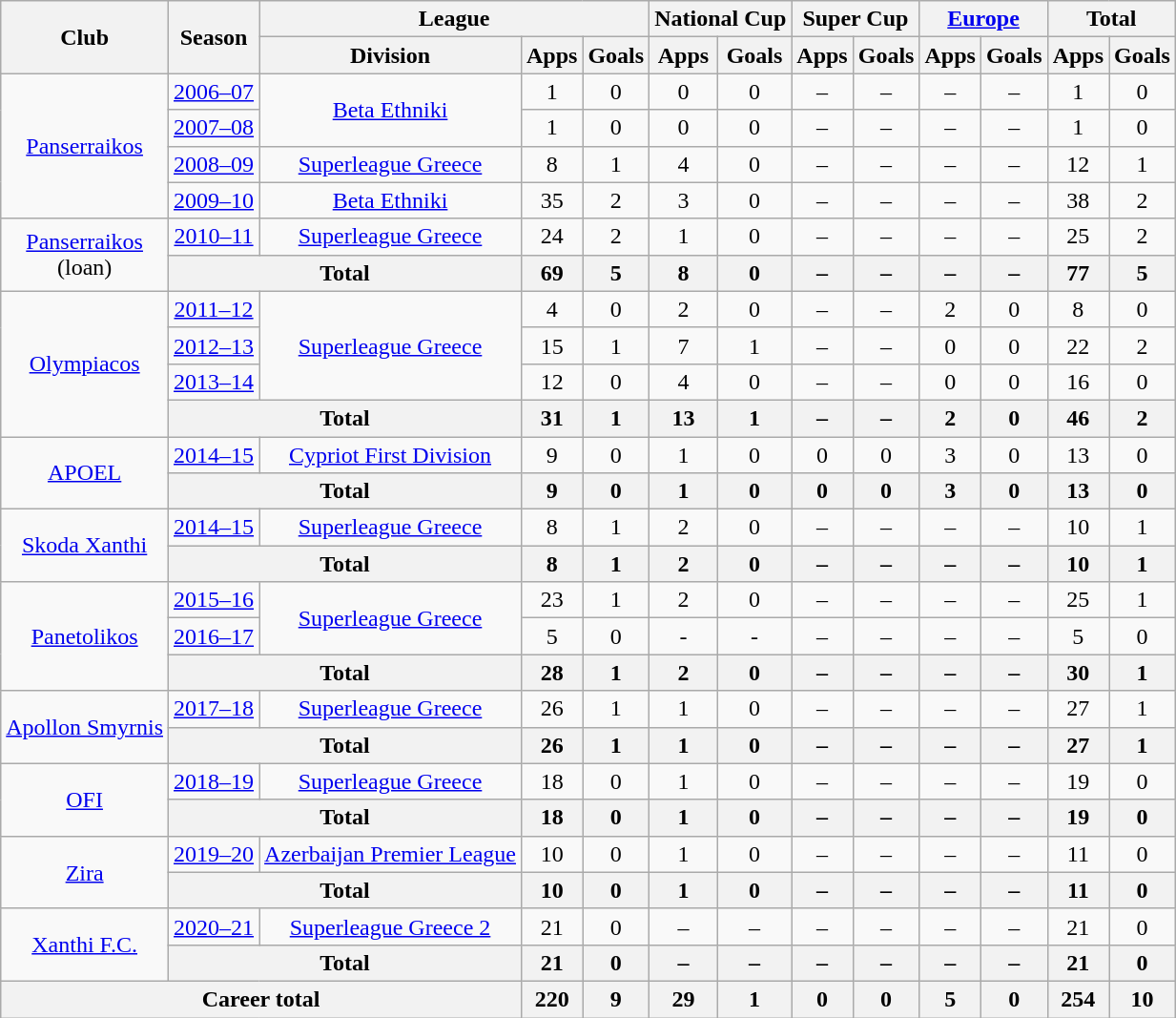<table class="wikitable" style="text-align:center">
<tr>
<th rowspan=2>Club</th>
<th rowspan=2>Season</th>
<th colspan=3>League</th>
<th colspan=2>National Cup</th>
<th colspan=2>Super Cup</th>
<th colspan=2><a href='#'>Europe</a></th>
<th colspan=2>Total</th>
</tr>
<tr>
<th>Division</th>
<th>Apps</th>
<th>Goals</th>
<th>Apps</th>
<th>Goals</th>
<th>Apps</th>
<th>Goals</th>
<th>Apps</th>
<th>Goals</th>
<th>Apps</th>
<th>Goals</th>
</tr>
<tr>
<td rowspan="4"><a href='#'>Panserraikos</a></td>
<td><a href='#'>2006–07</a></td>
<td rowspan="2"><a href='#'>Beta Ethniki</a></td>
<td>1</td>
<td>0</td>
<td>0</td>
<td>0</td>
<td>–</td>
<td>–</td>
<td>–</td>
<td>–</td>
<td>1</td>
<td>0</td>
</tr>
<tr>
<td><a href='#'>2007–08</a></td>
<td>1</td>
<td>0</td>
<td>0</td>
<td>0</td>
<td>–</td>
<td>–</td>
<td>–</td>
<td>–</td>
<td>1</td>
<td>0</td>
</tr>
<tr>
<td><a href='#'>2008–09</a></td>
<td><a href='#'>Superleague Greece</a></td>
<td>8</td>
<td>1</td>
<td>4</td>
<td>0</td>
<td>–</td>
<td>–</td>
<td>–</td>
<td>–</td>
<td>12</td>
<td>1</td>
</tr>
<tr>
<td><a href='#'>2009–10</a></td>
<td><a href='#'>Beta Ethniki</a></td>
<td>35</td>
<td>2</td>
<td>3</td>
<td>0</td>
<td>–</td>
<td>–</td>
<td>–</td>
<td>–</td>
<td>38</td>
<td>2</td>
</tr>
<tr>
<td rowspan="2"><a href='#'>Panserraikos</a><br>(loan)</td>
<td><a href='#'>2010–11</a></td>
<td><a href='#'>Superleague Greece</a></td>
<td>24</td>
<td>2</td>
<td>1</td>
<td>0</td>
<td>–</td>
<td>–</td>
<td>–</td>
<td>–</td>
<td>25</td>
<td>2</td>
</tr>
<tr>
<th colspan="2">Total</th>
<th>69</th>
<th>5</th>
<th>8</th>
<th>0</th>
<th>–</th>
<th>–</th>
<th>–</th>
<th>–</th>
<th>77</th>
<th>5</th>
</tr>
<tr>
<td rowspan="4"><a href='#'>Olympiacos</a></td>
<td><a href='#'>2011–12</a></td>
<td rowspan="3"><a href='#'>Superleague Greece</a></td>
<td>4</td>
<td>0</td>
<td>2</td>
<td>0</td>
<td>–</td>
<td>–</td>
<td>2</td>
<td>0</td>
<td>8</td>
<td>0</td>
</tr>
<tr>
<td><a href='#'>2012–13</a></td>
<td>15</td>
<td>1</td>
<td>7</td>
<td>1</td>
<td>–</td>
<td>–</td>
<td>0</td>
<td>0</td>
<td>22</td>
<td>2</td>
</tr>
<tr>
<td><a href='#'>2013–14</a></td>
<td>12</td>
<td>0</td>
<td>4</td>
<td>0</td>
<td>–</td>
<td>–</td>
<td>0</td>
<td>0</td>
<td>16</td>
<td>0</td>
</tr>
<tr>
<th colspan="2">Total</th>
<th>31</th>
<th>1</th>
<th>13</th>
<th>1</th>
<th>–</th>
<th>–</th>
<th>2</th>
<th>0</th>
<th>46</th>
<th>2</th>
</tr>
<tr>
<td rowspan="2"><a href='#'>APOEL</a></td>
<td><a href='#'>2014–15</a></td>
<td><a href='#'>Cypriot First Division</a></td>
<td>9</td>
<td>0</td>
<td>1</td>
<td>0</td>
<td>0</td>
<td>0</td>
<td>3</td>
<td>0</td>
<td>13</td>
<td>0</td>
</tr>
<tr>
<th colspan="2">Total</th>
<th>9</th>
<th>0</th>
<th>1</th>
<th>0</th>
<th>0</th>
<th>0</th>
<th>3</th>
<th>0</th>
<th>13</th>
<th>0</th>
</tr>
<tr>
<td rowspan="2"><a href='#'>Skoda Xanthi</a></td>
<td><a href='#'>2014–15</a></td>
<td><a href='#'>Superleague Greece</a></td>
<td>8</td>
<td>1</td>
<td>2</td>
<td>0</td>
<td>–</td>
<td>–</td>
<td>–</td>
<td>–</td>
<td>10</td>
<td>1</td>
</tr>
<tr>
<th colspan="2">Total</th>
<th>8</th>
<th>1</th>
<th>2</th>
<th>0</th>
<th>–</th>
<th>–</th>
<th>–</th>
<th>–</th>
<th>10</th>
<th>1</th>
</tr>
<tr>
<td rowspan="3"><a href='#'>Panetolikos</a></td>
<td><a href='#'>2015–16</a></td>
<td rowspan="2"><a href='#'>Superleague Greece</a></td>
<td>23</td>
<td>1</td>
<td>2</td>
<td>0</td>
<td>–</td>
<td>–</td>
<td>–</td>
<td>–</td>
<td>25</td>
<td>1</td>
</tr>
<tr>
<td><a href='#'>2016–17</a></td>
<td>5</td>
<td>0</td>
<td>-</td>
<td>-</td>
<td>–</td>
<td>–</td>
<td>–</td>
<td>–</td>
<td>5</td>
<td>0</td>
</tr>
<tr>
<th colspan="2">Total</th>
<th>28</th>
<th>1</th>
<th>2</th>
<th>0</th>
<th>–</th>
<th>–</th>
<th>–</th>
<th>–</th>
<th>30</th>
<th>1</th>
</tr>
<tr>
<td rowspan="2"><a href='#'>Apollon Smyrnis</a></td>
<td><a href='#'>2017–18</a></td>
<td><a href='#'>Superleague Greece</a></td>
<td>26</td>
<td>1</td>
<td>1</td>
<td>0</td>
<td>–</td>
<td>–</td>
<td>–</td>
<td>–</td>
<td>27</td>
<td>1</td>
</tr>
<tr>
<th colspan="2">Total</th>
<th>26</th>
<th>1</th>
<th>1</th>
<th>0</th>
<th>–</th>
<th>–</th>
<th>–</th>
<th>–</th>
<th>27</th>
<th>1</th>
</tr>
<tr>
<td rowspan="2"><a href='#'>OFI</a></td>
<td><a href='#'>2018–19</a></td>
<td><a href='#'>Superleague Greece</a></td>
<td>18</td>
<td>0</td>
<td>1</td>
<td>0</td>
<td>–</td>
<td>–</td>
<td>–</td>
<td>–</td>
<td>19</td>
<td>0</td>
</tr>
<tr>
<th colspan="2">Total</th>
<th>18</th>
<th>0</th>
<th>1</th>
<th>0</th>
<th>–</th>
<th>–</th>
<th>–</th>
<th>–</th>
<th>19</th>
<th>0</th>
</tr>
<tr>
<td rowspan="2"><a href='#'>Zira</a></td>
<td><a href='#'>2019–20</a></td>
<td><a href='#'>Azerbaijan Premier League</a></td>
<td>10</td>
<td>0</td>
<td>1</td>
<td>0</td>
<td>–</td>
<td>–</td>
<td>–</td>
<td>–</td>
<td>11</td>
<td>0</td>
</tr>
<tr>
<th colspan="2">Total</th>
<th>10</th>
<th>0</th>
<th>1</th>
<th>0</th>
<th>–</th>
<th>–</th>
<th>–</th>
<th>–</th>
<th>11</th>
<th>0</th>
</tr>
<tr>
<td rowspan="2"><a href='#'>Xanthi F.C.</a></td>
<td><a href='#'>2020–21</a></td>
<td><a href='#'>Superleague Greece 2</a></td>
<td>21</td>
<td>0</td>
<td>–</td>
<td>–</td>
<td>–</td>
<td>–</td>
<td>–</td>
<td>–</td>
<td>21</td>
<td>0</td>
</tr>
<tr>
<th colspan="2">Total</th>
<th>21</th>
<th>0</th>
<th>–</th>
<th>–</th>
<th>–</th>
<th>–</th>
<th>–</th>
<th>–</th>
<th>21</th>
<th>0</th>
</tr>
<tr>
<th colspan=3>Career total</th>
<th>220</th>
<th>9</th>
<th>29</th>
<th>1</th>
<th>0</th>
<th>0</th>
<th>5</th>
<th>0</th>
<th>254</th>
<th>10</th>
</tr>
</table>
